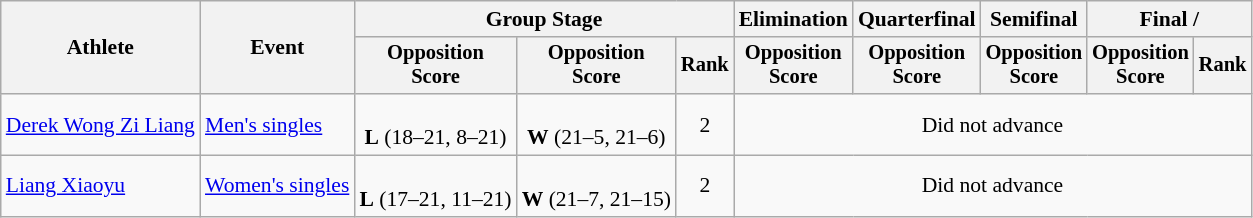<table class="wikitable" style="font-size:90%">
<tr>
<th rowspan=2>Athlete</th>
<th rowspan=2>Event</th>
<th colspan=3>Group Stage</th>
<th>Elimination</th>
<th>Quarterfinal</th>
<th>Semifinal</th>
<th colspan=2>Final / </th>
</tr>
<tr style="font-size:95%">
<th>Opposition<br>Score</th>
<th>Opposition<br>Score</th>
<th>Rank</th>
<th>Opposition<br>Score</th>
<th>Opposition<br>Score</th>
<th>Opposition<br>Score</th>
<th>Opposition<br>Score</th>
<th>Rank</th>
</tr>
<tr align=center>
<td align=left><a href='#'>Derek Wong Zi Liang</a></td>
<td align=left><a href='#'>Men's singles</a></td>
<td><br><strong>L</strong> (18–21, 8–21)</td>
<td><br><strong>W</strong> (21–5, 21–6)</td>
<td>2</td>
<td colspan=5>Did not advance</td>
</tr>
<tr align=center>
<td align=left><a href='#'>Liang Xiaoyu</a></td>
<td align=left><a href='#'>Women's singles</a></td>
<td><br><strong>L</strong> (17–21, 11–21)</td>
<td><br><strong>W</strong> (21–7, 21–15)</td>
<td>2</td>
<td colspan=5>Did not advance</td>
</tr>
</table>
